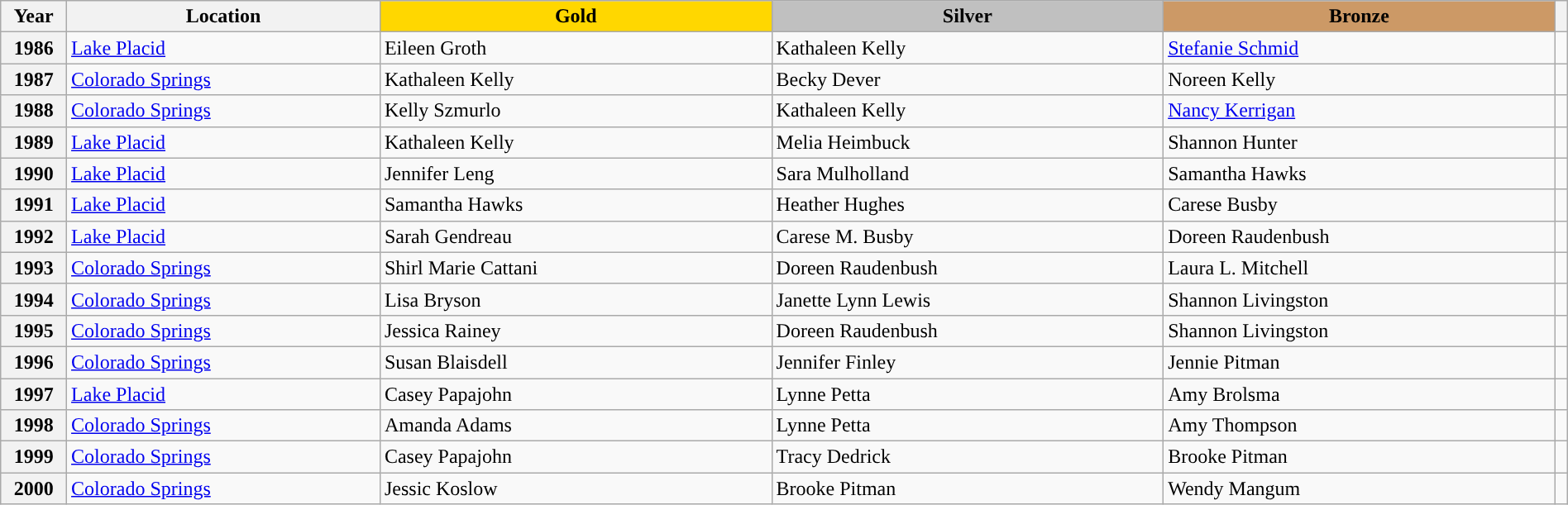<table class="wikitable unsortable" style="text-align:left; width:100%;">
<tr>
<th scope="col" style="text-align:center;">Year</th>
<th scope="col" style="text-align:center; width:20%">Location</th>
<td scope="col" style="text-align:center; width:25%; background:gold"><strong>Gold</strong></td>
<td scope="col" style="text-align:center; width:25%; background:silver"><strong>Silver</strong></td>
<td scope="col" style="text-align:center; width:25%; background:#c96"><strong>Bronze</strong></td>
<th scope="col" style="text-align:center"></th>
</tr>
<tr>
<th scope="row">1986</th>
<td><a href='#'>Lake Placid</a></td>
<td>Eileen Groth</td>
<td>Kathaleen Kelly</td>
<td><a href='#'>Stefanie Schmid</a></td>
<td></td>
</tr>
<tr>
<th scope="row">1987</th>
<td><a href='#'>Colorado Springs</a></td>
<td>Kathaleen Kelly</td>
<td>Becky Dever</td>
<td>Noreen Kelly</td>
<td></td>
</tr>
<tr>
<th scope="row">1988</th>
<td><a href='#'>Colorado Springs</a></td>
<td>Kelly Szmurlo</td>
<td>Kathaleen Kelly</td>
<td><a href='#'>Nancy Kerrigan</a></td>
<td></td>
</tr>
<tr>
<th scope="row">1989</th>
<td><a href='#'>Lake Placid</a></td>
<td>Kathaleen Kelly</td>
<td>Melia Heimbuck</td>
<td>Shannon Hunter</td>
<td></td>
</tr>
<tr>
<th scope="row">1990</th>
<td><a href='#'>Lake Placid</a></td>
<td>Jennifer Leng</td>
<td>Sara Mulholland</td>
<td>Samantha Hawks</td>
<td></td>
</tr>
<tr>
<th scope="row">1991</th>
<td><a href='#'>Lake Placid</a></td>
<td>Samantha Hawks</td>
<td>Heather Hughes</td>
<td>Carese Busby</td>
<td></td>
</tr>
<tr>
<th scope="row">1992</th>
<td><a href='#'>Lake Placid</a></td>
<td>Sarah Gendreau</td>
<td>Carese M. Busby</td>
<td>Doreen Raudenbush</td>
<td></td>
</tr>
<tr>
<th scope="row">1993</th>
<td><a href='#'>Colorado Springs</a></td>
<td>Shirl Marie Cattani</td>
<td>Doreen Raudenbush</td>
<td>Laura L. Mitchell</td>
<td></td>
</tr>
<tr>
<th scope="row">1994</th>
<td><a href='#'>Colorado Springs</a></td>
<td>Lisa Bryson</td>
<td>Janette Lynn Lewis</td>
<td>Shannon Livingston</td>
<td></td>
</tr>
<tr>
<th scope="row">1995</th>
<td><a href='#'>Colorado Springs</a></td>
<td>Jessica Rainey</td>
<td>Doreen Raudenbush</td>
<td>Shannon Livingston</td>
<td></td>
</tr>
<tr>
<th scope="row">1996</th>
<td><a href='#'>Colorado Springs</a></td>
<td>Susan Blaisdell</td>
<td>Jennifer Finley</td>
<td>Jennie Pitman</td>
<td></td>
</tr>
<tr>
<th scope="row">1997</th>
<td><a href='#'>Lake Placid</a></td>
<td>Casey Papajohn</td>
<td>Lynne Petta</td>
<td>Amy Brolsma</td>
<td></td>
</tr>
<tr>
<th scope="row">1998</th>
<td><a href='#'>Colorado Springs</a></td>
<td>Amanda Adams</td>
<td>Lynne Petta</td>
<td>Amy Thompson</td>
<td></td>
</tr>
<tr>
<th scope="row">1999</th>
<td><a href='#'>Colorado Springs</a></td>
<td>Casey Papajohn</td>
<td>Tracy Dedrick</td>
<td>Brooke Pitman</td>
<td></td>
</tr>
<tr>
<th scope="row">2000</th>
<td><a href='#'>Colorado Springs</a></td>
<td>Jessic Koslow</td>
<td>Brooke Pitman</td>
<td>Wendy Mangum</td>
<td></td>
</tr>
</table>
